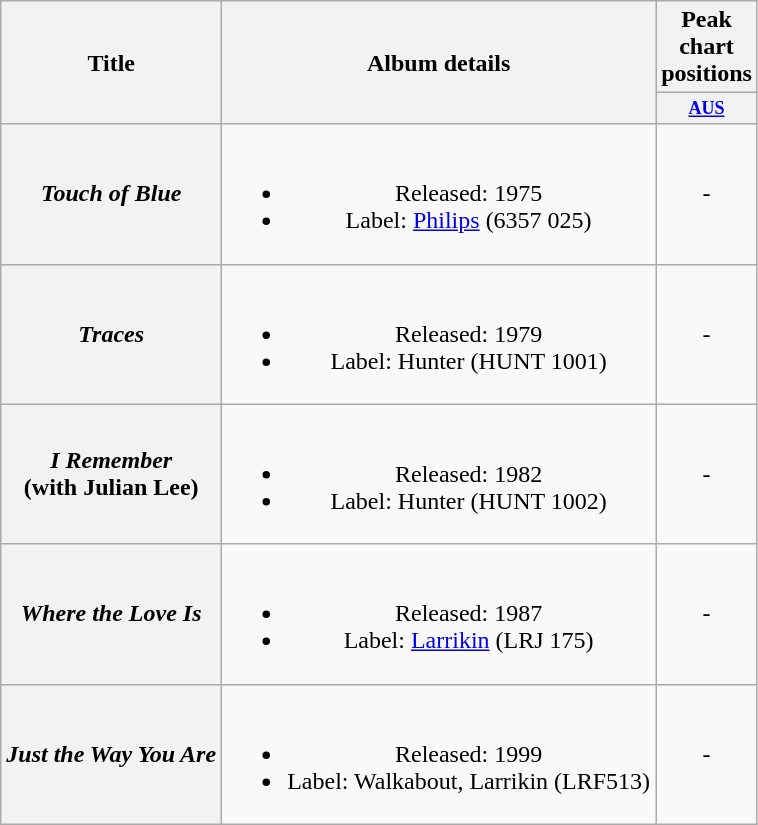<table class="wikitable plainrowheaders" style="text-align:center;">
<tr>
<th rowspan="2">Title</th>
<th rowspan="2">Album details</th>
<th>Peak chart positions</th>
</tr>
<tr>
<th style="width:3em;font-size:75%"><a href='#'>AUS</a></th>
</tr>
<tr>
<th scope="row"><em>Touch of Blue</em></th>
<td><br><ul><li>Released: 1975</li><li>Label: <a href='#'>Philips</a> (6357 025)</li></ul></td>
<td>-</td>
</tr>
<tr>
<th scope="row"><em>Traces</em></th>
<td><br><ul><li>Released: 1979</li><li>Label: Hunter (HUNT 1001)</li></ul></td>
<td>-</td>
</tr>
<tr>
<th scope="row"><em>I Remember</em> <br> (with Julian Lee)</th>
<td><br><ul><li>Released: 1982</li><li>Label: Hunter (HUNT 1002)</li></ul></td>
<td>-</td>
</tr>
<tr>
<th scope="row"><em>Where the Love Is</em></th>
<td><br><ul><li>Released: 1987</li><li>Label: <a href='#'>Larrikin</a> (LRJ 175)</li></ul></td>
<td>-</td>
</tr>
<tr>
<th scope="row"><em>Just the Way You Are</em></th>
<td><br><ul><li>Released: 1999</li><li>Label: Walkabout, Larrikin (LRF513)</li></ul></td>
<td>-</td>
</tr>
</table>
